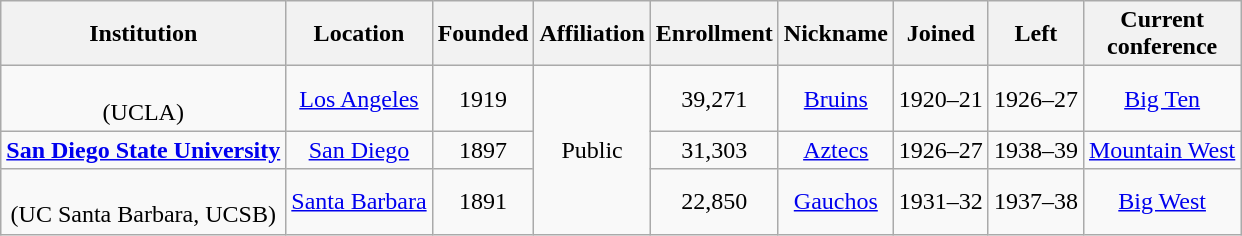<table class="wikitable sortable" style="text-align: center;">
<tr>
<th>Institution</th>
<th>Location</th>
<th>Founded</th>
<th>Affiliation</th>
<th>Enrollment</th>
<th>Nickname</th>
<th>Joined</th>
<th>Left</th>
<th>Current<br>conference</th>
</tr>
<tr>
<td><br>(UCLA)</td>
<td><a href='#'>Los Angeles</a></td>
<td>1919</td>
<td rowspan="3">Public</td>
<td>39,271</td>
<td><a href='#'>Bruins</a></td>
<td>1920–21</td>
<td>1926–27</td>
<td><a href='#'>Big Ten</a></td>
</tr>
<tr>
<td><strong><a href='#'>San Diego State University</a></strong></td>
<td><a href='#'>San Diego</a></td>
<td>1897</td>
<td>31,303</td>
<td><a href='#'>Aztecs</a></td>
<td>1926–27</td>
<td>1938–39</td>
<td><a href='#'>Mountain West</a><br></td>
</tr>
<tr>
<td><br>(UC Santa Barbara, UCSB)</td>
<td><a href='#'>Santa Barbara</a></td>
<td>1891</td>
<td>22,850</td>
<td><a href='#'>Gauchos</a></td>
<td>1931–32</td>
<td>1937–38</td>
<td><a href='#'>Big West</a></td>
</tr>
</table>
